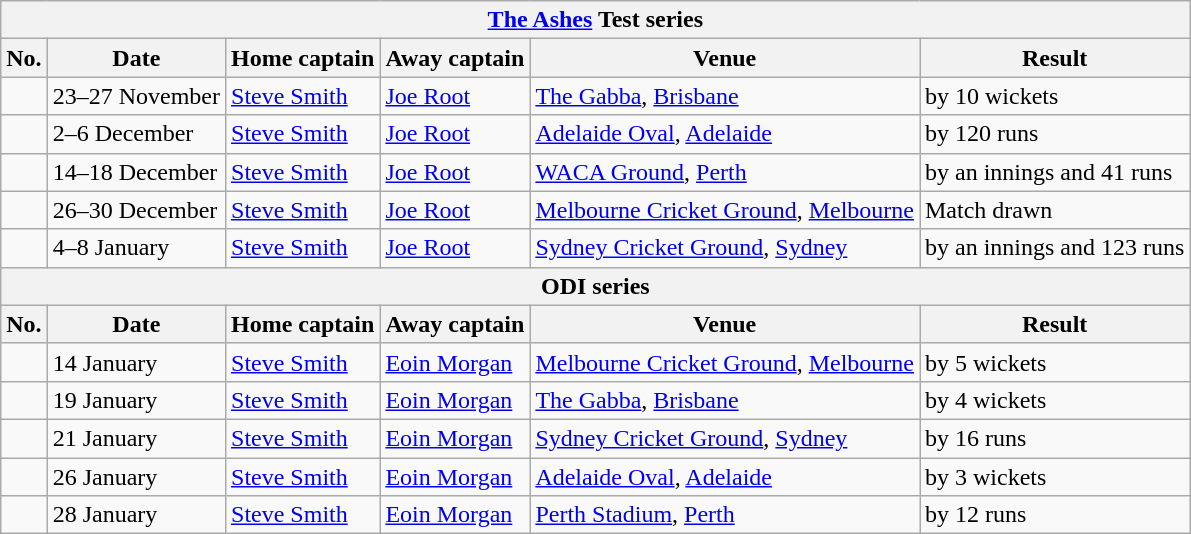<table class="wikitable">
<tr>
<th colspan="6"><a href='#'>The Ashes</a> Test series</th>
</tr>
<tr>
<th>No.</th>
<th>Date</th>
<th>Home captain</th>
<th>Away captain</th>
<th>Venue</th>
<th>Result</th>
</tr>
<tr>
<td></td>
<td>23–27 November</td>
<td><a href='#'>Steve Smith</a></td>
<td><a href='#'>Joe Root</a></td>
<td><a href='#'>The Gabba</a>, <a href='#'>Brisbane</a></td>
<td> by 10 wickets</td>
</tr>
<tr>
<td></td>
<td>2–6 December</td>
<td><a href='#'>Steve Smith</a></td>
<td><a href='#'>Joe Root</a></td>
<td><a href='#'>Adelaide Oval</a>, <a href='#'>Adelaide</a></td>
<td> by 120 runs</td>
</tr>
<tr>
<td></td>
<td>14–18 December</td>
<td><a href='#'>Steve Smith</a></td>
<td><a href='#'>Joe Root</a></td>
<td><a href='#'>WACA Ground</a>, <a href='#'>Perth</a></td>
<td> by an innings and 41 runs</td>
</tr>
<tr>
<td></td>
<td>26–30 December</td>
<td><a href='#'>Steve Smith</a></td>
<td><a href='#'>Joe Root</a></td>
<td><a href='#'>Melbourne Cricket Ground</a>, <a href='#'>Melbourne</a></td>
<td>Match drawn</td>
</tr>
<tr>
<td></td>
<td>4–8 January</td>
<td><a href='#'>Steve Smith</a></td>
<td><a href='#'>Joe Root</a></td>
<td><a href='#'>Sydney Cricket Ground</a>, <a href='#'>Sydney</a></td>
<td> by an innings and 123 runs</td>
</tr>
<tr>
<th colspan="6">ODI series</th>
</tr>
<tr>
<th>No.</th>
<th>Date</th>
<th>Home captain</th>
<th>Away captain</th>
<th>Venue</th>
<th>Result</th>
</tr>
<tr>
<td></td>
<td>14 January</td>
<td><a href='#'>Steve Smith</a></td>
<td><a href='#'>Eoin Morgan</a></td>
<td><a href='#'>Melbourne Cricket Ground</a>, <a href='#'>Melbourne</a></td>
<td> by 5 wickets</td>
</tr>
<tr>
<td></td>
<td>19 January</td>
<td><a href='#'>Steve Smith</a></td>
<td><a href='#'>Eoin Morgan</a></td>
<td><a href='#'>The Gabba</a>, <a href='#'>Brisbane</a></td>
<td> by 4 wickets</td>
</tr>
<tr>
<td></td>
<td>21 January</td>
<td><a href='#'>Steve Smith</a></td>
<td><a href='#'>Eoin Morgan</a></td>
<td><a href='#'>Sydney Cricket Ground</a>, <a href='#'>Sydney</a></td>
<td> by 16 runs</td>
</tr>
<tr>
<td></td>
<td>26 January</td>
<td><a href='#'>Steve Smith</a></td>
<td><a href='#'>Eoin Morgan</a></td>
<td><a href='#'>Adelaide Oval</a>, <a href='#'>Adelaide</a></td>
<td> by 3 wickets</td>
</tr>
<tr>
<td></td>
<td>28 January</td>
<td><a href='#'>Steve Smith</a></td>
<td><a href='#'>Eoin Morgan</a></td>
<td><a href='#'>Perth Stadium</a>, <a href='#'>Perth</a></td>
<td> by 12 runs</td>
</tr>
</table>
